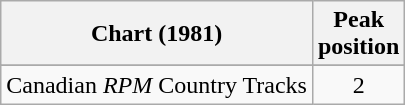<table class="wikitable sortable">
<tr>
<th align="left">Chart (1981)</th>
<th align="center">Peak<br>position</th>
</tr>
<tr>
</tr>
<tr>
<td align="left">Canadian <em>RPM</em> Country Tracks</td>
<td align="center">2</td>
</tr>
</table>
